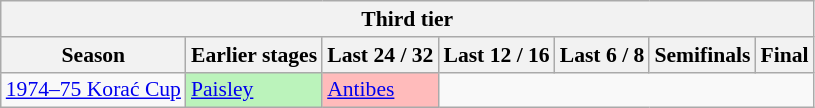<table class="wikitable" style="font-size:90%">
<tr>
<th colspan=7>Third tier</th>
</tr>
<tr>
<th>Season</th>
<th>Earlier stages</th>
<th>Last 24 / 32</th>
<th>Last 12 / 16</th>
<th>Last 6 / 8</th>
<th>Semifinals</th>
<th>Final</th>
</tr>
<tr>
<td><a href='#'>1974–75 Korać Cup</a></td>
<td bgcolor=#BBF3BB> <a href='#'>Paisley</a></td>
<td bgcolor=#FFBBBB> <a href='#'>Antibes</a></td>
</tr>
</table>
